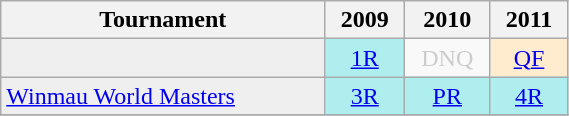<table class="wikitable" style="width:30%; margin:0">
<tr>
<th>Tournament</th>
<th>2009</th>
<th>2010</th>
<th>2011</th>
</tr>
<tr>
<td style="background:#efefef;"></td>
<td style="text-align:center; background:#afeeee;"><a href='#'>1R</a></td>
<td style="text-align:center; color:#ccc;">DNQ</td>
<td style="text-align:center; background:#ffebcd;"><a href='#'>QF</a></td>
</tr>
<tr>
<td style="background:#efefef;"><a href='#'>Winmau World Masters</a></td>
<td style="text-align:center; background:#afeeee;"><a href='#'>3R</a></td>
<td style="text-align:center; background:#afeeee;"><a href='#'>PR</a></td>
<td style="text-align:center; background:#afeeee;"><a href='#'>4R</a></td>
</tr>
<tr>
</tr>
</table>
